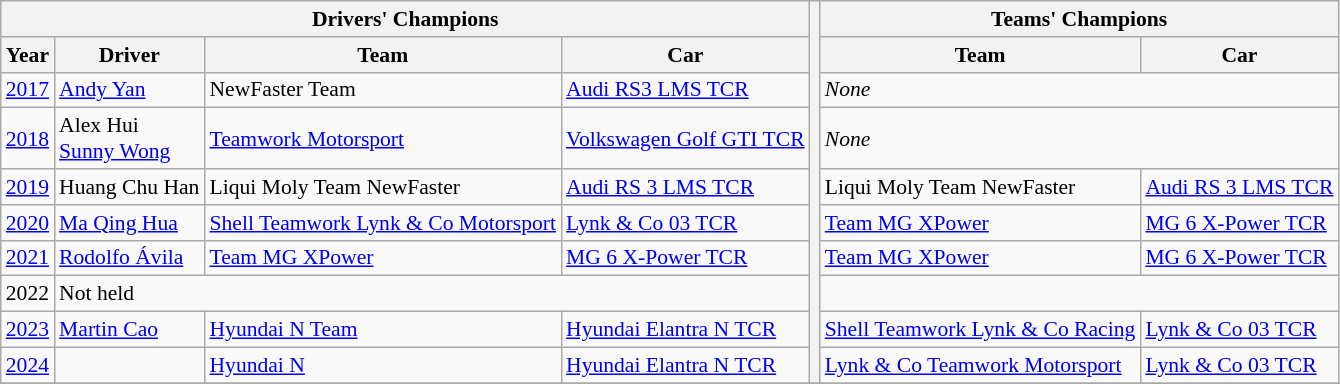<table class="wikitable" style="font-size: 90%;">
<tr>
<th colspan="4">Drivers' Champions</th>
<th rowspan="10"></th>
<th colspan="2">Teams' Champions</th>
</tr>
<tr>
<th>Year</th>
<th>Driver</th>
<th>Team</th>
<th>Car</th>
<th>Team</th>
<th>Car</th>
</tr>
<tr>
<td><a href='#'>2017</a></td>
<td> <a href='#'>Andy Yan</a></td>
<td> NewFaster Team</td>
<td><a href='#'>Audi RS3 LMS TCR</a></td>
<td colspan="2"><em>None</em></td>
</tr>
<tr>
<td><a href='#'>2018</a></td>
<td> Alex Hui<br> <a href='#'>Sunny Wong</a></td>
<td> <a href='#'>Teamwork Motorsport</a></td>
<td><a href='#'>Volkswagen Golf GTI TCR</a></td>
<td colspan="2"><em>None</em></td>
</tr>
<tr>
<td><a href='#'>2019</a></td>
<td> Huang Chu Han</td>
<td> Liqui Moly Team NewFaster</td>
<td><a href='#'>Audi RS 3 LMS TCR</a></td>
<td> Liqui Moly Team NewFaster</td>
<td><a href='#'>Audi RS 3 LMS TCR</a></td>
</tr>
<tr>
<td><a href='#'>2020</a></td>
<td> <a href='#'>Ma Qing Hua</a></td>
<td> <a href='#'>Shell Teamwork Lynk & Co Motorsport</a></td>
<td><a href='#'>Lynk & Co 03 TCR</a></td>
<td> <a href='#'>Team MG XPower</a></td>
<td><a href='#'>MG 6 X-Power TCR</a></td>
</tr>
<tr>
<td><a href='#'>2021</a></td>
<td> <a href='#'>Rodolfo Ávila</a></td>
<td> <a href='#'>Team MG XPower</a></td>
<td><a href='#'>MG 6 X-Power TCR</a></td>
<td> <a href='#'>Team MG XPower</a></td>
<td><a href='#'>MG 6 X-Power TCR</a></td>
</tr>
<tr>
<td>2022</td>
<td colspan="7">Not held</td>
</tr>
<tr>
<td><a href='#'>2023</a></td>
<td> <a href='#'>Martin Cao</a></td>
<td> <a href='#'>Hyundai N Team</a></td>
<td><a href='#'>Hyundai Elantra N TCR</a></td>
<td> <a href='#'>Shell Teamwork Lynk & Co Racing</a></td>
<td><a href='#'>Lynk & Co 03 TCR</a></td>
</tr>
<tr>
<td><a href='#'>2024</a></td>
<td> </td>
<td> <a href='#'>Hyundai N</a></td>
<td><a href='#'>Hyundai Elantra N TCR</a></td>
<td> <a href='#'>Lynk & Co Teamwork Motorsport</a></td>
<td><a href='#'>Lynk & Co 03 TCR</a></td>
</tr>
<tr>
</tr>
</table>
